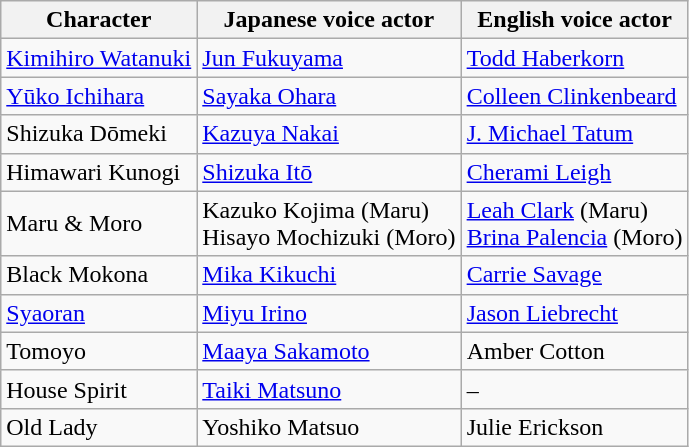<table class="wikitable">
<tr>
<th>Character</th>
<th>Japanese voice actor</th>
<th>English voice actor</th>
</tr>
<tr>
<td><a href='#'>Kimihiro Watanuki</a></td>
<td><a href='#'>Jun Fukuyama</a></td>
<td><a href='#'>Todd Haberkorn</a></td>
</tr>
<tr>
<td><a href='#'>Yūko Ichihara</a></td>
<td><a href='#'>Sayaka Ohara</a></td>
<td><a href='#'>Colleen Clinkenbeard</a></td>
</tr>
<tr>
<td>Shizuka Dōmeki</td>
<td><a href='#'>Kazuya Nakai</a></td>
<td><a href='#'>J. Michael Tatum</a></td>
</tr>
<tr>
<td>Himawari Kunogi</td>
<td><a href='#'>Shizuka Itō</a></td>
<td><a href='#'>Cherami Leigh</a></td>
</tr>
<tr>
<td>Maru & Moro</td>
<td>Kazuko Kojima (Maru)<br>Hisayo Mochizuki (Moro)</td>
<td><a href='#'>Leah Clark</a> (Maru)<br><a href='#'>Brina Palencia</a> (Moro)</td>
</tr>
<tr>
<td>Black Mokona</td>
<td><a href='#'>Mika Kikuchi</a></td>
<td><a href='#'>Carrie Savage</a></td>
</tr>
<tr>
<td><a href='#'>Syaoran</a></td>
<td><a href='#'>Miyu Irino</a></td>
<td><a href='#'>Jason Liebrecht</a></td>
</tr>
<tr>
<td>Tomoyo</td>
<td><a href='#'>Maaya Sakamoto</a></td>
<td>Amber Cotton</td>
</tr>
<tr>
<td>House Spirit</td>
<td><a href='#'>Taiki Matsuno</a></td>
<td>–</td>
</tr>
<tr>
<td>Old Lady</td>
<td>Yoshiko Matsuo</td>
<td>Julie Erickson</td>
</tr>
</table>
